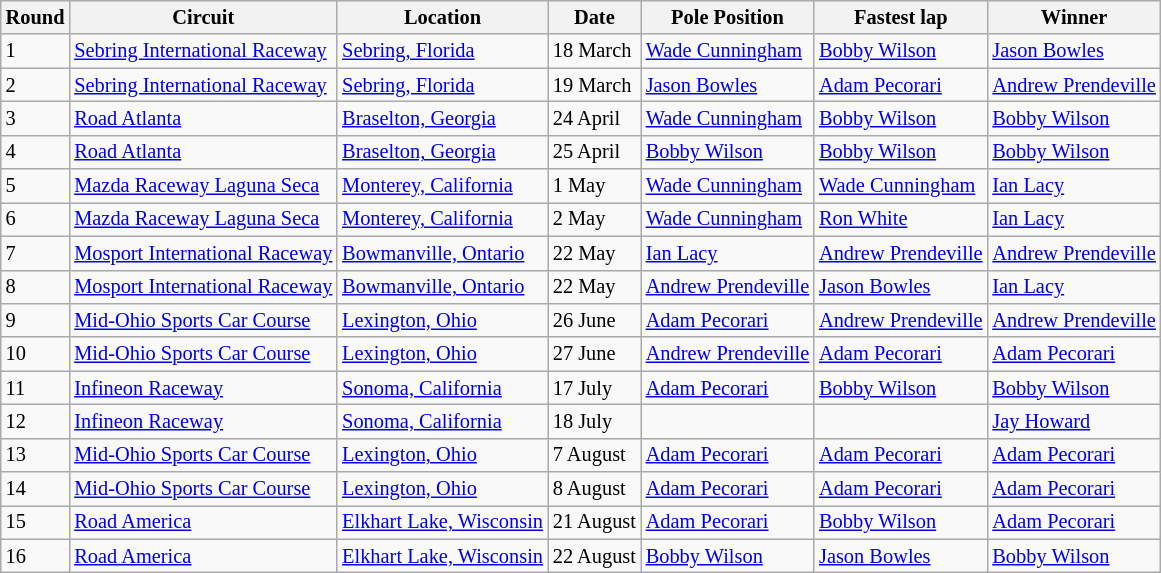<table class="wikitable"  style="font-size:85%;">
<tr>
<th>Round</th>
<th>Circuit</th>
<th>Location</th>
<th>Date</th>
<th>Pole Position</th>
<th>Fastest lap</th>
<th>Winner</th>
</tr>
<tr>
<td>1</td>
<td><a href='#'>Sebring International Raceway</a></td>
<td> <a href='#'>Sebring, Florida</a></td>
<td>18 March</td>
<td> <a href='#'>Wade Cunningham</a></td>
<td> <a href='#'>Bobby Wilson</a></td>
<td> <a href='#'>Jason Bowles</a></td>
</tr>
<tr>
<td>2</td>
<td><a href='#'>Sebring International Raceway</a></td>
<td> <a href='#'>Sebring, Florida</a></td>
<td>19 March</td>
<td> <a href='#'>Jason Bowles</a></td>
<td> <a href='#'>Adam Pecorari</a></td>
<td> <a href='#'>Andrew Prendeville</a></td>
</tr>
<tr>
<td>3</td>
<td><a href='#'>Road Atlanta</a></td>
<td> <a href='#'>Braselton, Georgia</a></td>
<td>24 April</td>
<td> <a href='#'>Wade Cunningham</a></td>
<td> <a href='#'>Bobby Wilson</a></td>
<td> <a href='#'>Bobby Wilson</a></td>
</tr>
<tr>
<td>4</td>
<td><a href='#'>Road Atlanta</a></td>
<td> <a href='#'>Braselton, Georgia</a></td>
<td>25 April</td>
<td> <a href='#'>Bobby Wilson</a></td>
<td> <a href='#'>Bobby Wilson</a></td>
<td> <a href='#'>Bobby Wilson</a></td>
</tr>
<tr>
<td>5</td>
<td><a href='#'>Mazda Raceway Laguna Seca</a></td>
<td> <a href='#'>Monterey, California</a></td>
<td>1 May</td>
<td> <a href='#'>Wade Cunningham</a></td>
<td> <a href='#'>Wade Cunningham</a></td>
<td> <a href='#'>Ian Lacy</a></td>
</tr>
<tr>
<td>6</td>
<td><a href='#'>Mazda Raceway Laguna Seca</a></td>
<td> <a href='#'>Monterey, California</a></td>
<td>2 May</td>
<td> <a href='#'>Wade Cunningham</a></td>
<td> <a href='#'>Ron White</a></td>
<td> <a href='#'>Ian Lacy</a></td>
</tr>
<tr>
<td>7</td>
<td><a href='#'>Mosport International Raceway</a></td>
<td> <a href='#'>Bowmanville, Ontario</a></td>
<td>22 May</td>
<td> <a href='#'>Ian Lacy</a></td>
<td> <a href='#'>Andrew Prendeville</a></td>
<td> <a href='#'>Andrew Prendeville</a></td>
</tr>
<tr>
<td>8</td>
<td><a href='#'>Mosport International Raceway</a></td>
<td> <a href='#'>Bowmanville, Ontario</a></td>
<td>22 May</td>
<td> <a href='#'>Andrew Prendeville</a></td>
<td> <a href='#'>Jason Bowles</a></td>
<td> <a href='#'>Ian Lacy</a></td>
</tr>
<tr>
<td>9 </td>
<td><a href='#'>Mid-Ohio Sports Car Course</a></td>
<td> <a href='#'>Lexington, Ohio</a></td>
<td>26 June</td>
<td> <a href='#'>Adam Pecorari</a></td>
<td> <a href='#'>Andrew Prendeville</a></td>
<td> <a href='#'>Andrew Prendeville</a></td>
</tr>
<tr>
<td>10</td>
<td><a href='#'>Mid-Ohio Sports Car Course</a></td>
<td> <a href='#'>Lexington, Ohio</a></td>
<td>27 June</td>
<td> <a href='#'>Andrew Prendeville</a></td>
<td> <a href='#'>Adam Pecorari</a></td>
<td> <a href='#'>Adam Pecorari</a></td>
</tr>
<tr>
<td>11</td>
<td><a href='#'>Infineon Raceway</a></td>
<td> <a href='#'>Sonoma, California</a></td>
<td>17 July</td>
<td> <a href='#'>Adam Pecorari</a></td>
<td> <a href='#'>Bobby Wilson</a></td>
<td> <a href='#'>Bobby Wilson</a></td>
</tr>
<tr>
<td>12</td>
<td><a href='#'>Infineon Raceway</a></td>
<td> <a href='#'>Sonoma, California</a></td>
<td>18 July</td>
<td></td>
<td></td>
<td> <a href='#'>Jay Howard</a></td>
</tr>
<tr>
<td>13</td>
<td><a href='#'>Mid-Ohio Sports Car Course</a></td>
<td> <a href='#'>Lexington, Ohio</a></td>
<td>7 August</td>
<td> <a href='#'>Adam Pecorari</a></td>
<td> <a href='#'>Adam Pecorari</a></td>
<td> <a href='#'>Adam Pecorari</a></td>
</tr>
<tr>
<td>14</td>
<td><a href='#'>Mid-Ohio Sports Car Course</a></td>
<td> <a href='#'>Lexington, Ohio</a></td>
<td>8 August</td>
<td> <a href='#'>Adam Pecorari</a></td>
<td> <a href='#'>Adam Pecorari</a></td>
<td> <a href='#'>Adam Pecorari</a></td>
</tr>
<tr>
<td>15</td>
<td><a href='#'>Road America</a></td>
<td> <a href='#'>Elkhart Lake, Wisconsin</a></td>
<td>21 August</td>
<td> <a href='#'>Adam Pecorari</a></td>
<td> <a href='#'>Bobby Wilson</a></td>
<td> <a href='#'>Adam Pecorari</a></td>
</tr>
<tr>
<td>16</td>
<td><a href='#'>Road America</a></td>
<td> <a href='#'>Elkhart Lake, Wisconsin</a></td>
<td>22 August</td>
<td> <a href='#'>Bobby Wilson</a></td>
<td> <a href='#'>Jason Bowles</a></td>
<td> <a href='#'>Bobby Wilson</a></td>
</tr>
</table>
